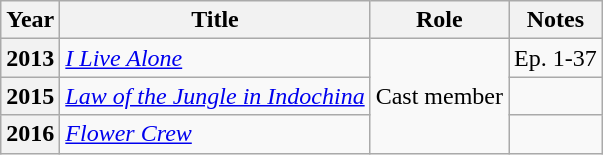<table class="wikitable sortable plainrowheaders">
<tr>
<th scope="col">Year</th>
<th scope="col">Title</th>
<th scope="col">Role</th>
<th scope="col">Notes</th>
</tr>
<tr>
<th scope="row">2013</th>
<td><em><a href='#'>I Live Alone</a></em></td>
<td rowspan="3">Cast member</td>
<td>Ep. 1-37</td>
</tr>
<tr>
<th scope="row">2015</th>
<td><em><a href='#'>Law of the Jungle in Indochina</a></em></td>
<td></td>
</tr>
<tr>
<th scope="row">2016</th>
<td><em><a href='#'>Flower Crew</a></em></td>
<td></td>
</tr>
</table>
